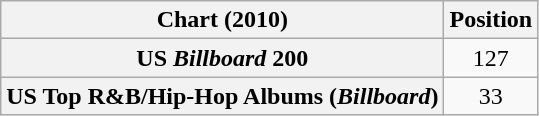<table class="wikitable sortable plainrowheaders" style="text-align:center">
<tr>
<th scope="col">Chart (2010)</th>
<th scope="col">Position</th>
</tr>
<tr>
<th scope="row">US <em>Billboard</em> 200</th>
<td>127</td>
</tr>
<tr>
<th scope="row">US Top R&B/Hip-Hop Albums (<em>Billboard</em>)</th>
<td>33</td>
</tr>
</table>
